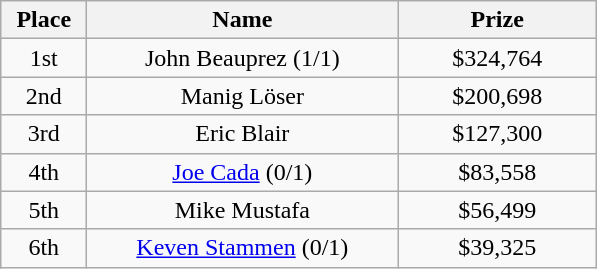<table class="wikitable">
<tr>
<th width="50">Place</th>
<th width="200">Name</th>
<th width="125">Prize</th>
</tr>
<tr>
<td align = "center">1st</td>
<td align = "center">John Beauprez (1/1)</td>
<td align = "center">$324,764</td>
</tr>
<tr>
<td align = "center">2nd</td>
<td align = "center">Manig Löser</td>
<td align = "center">$200,698</td>
</tr>
<tr>
<td align = "center">3rd</td>
<td align = "center">Eric Blair</td>
<td align = "center">$127,300</td>
</tr>
<tr>
<td align = "center">4th</td>
<td align = "center"><a href='#'>Joe Cada</a> (0/1)</td>
<td align = "center">$83,558</td>
</tr>
<tr>
<td align = "center">5th</td>
<td align = "center">Mike Mustafa</td>
<td align = "center">$56,499</td>
</tr>
<tr>
<td align = "center">6th</td>
<td align = "center"><a href='#'>Keven Stammen</a> (0/1)</td>
<td align = "center">$39,325</td>
</tr>
</table>
